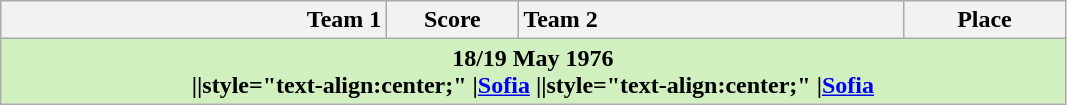<table class="wikitable">
<tr>
<th width="250" style="text-align:right;">Team 1</th>
<th width="80" style="text-align:center;">Score</th>
<th width="250" style="text-align:left;">Team 2</th>
<th width="100" style="text-align:center;">Place</th>
</tr>
<tr>
<th colspan=4 style="background-color:#D0F0C0;"><strong>18/19 May 1976</strong><br>||style="text-align:center;" |<a href='#'>Sofia</a>
||style="text-align:center;" |<a href='#'>Sofia</a></th>
</tr>
</table>
